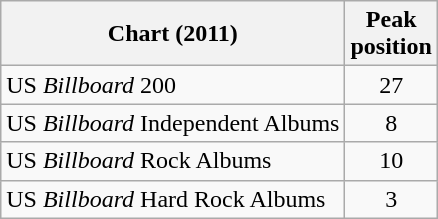<table class="wikitable">
<tr>
<th>Chart (2011)</th>
<th>Peak<br>position</th>
</tr>
<tr>
<td>US <em>Billboard</em> 200</td>
<td align="center">27</td>
</tr>
<tr>
<td>US <em>Billboard</em> Independent Albums</td>
<td align="center">8</td>
</tr>
<tr>
<td>US <em>Billboard</em> Rock Albums</td>
<td align="center">10</td>
</tr>
<tr>
<td>US <em>Billboard</em> Hard Rock Albums</td>
<td align="center">3</td>
</tr>
</table>
